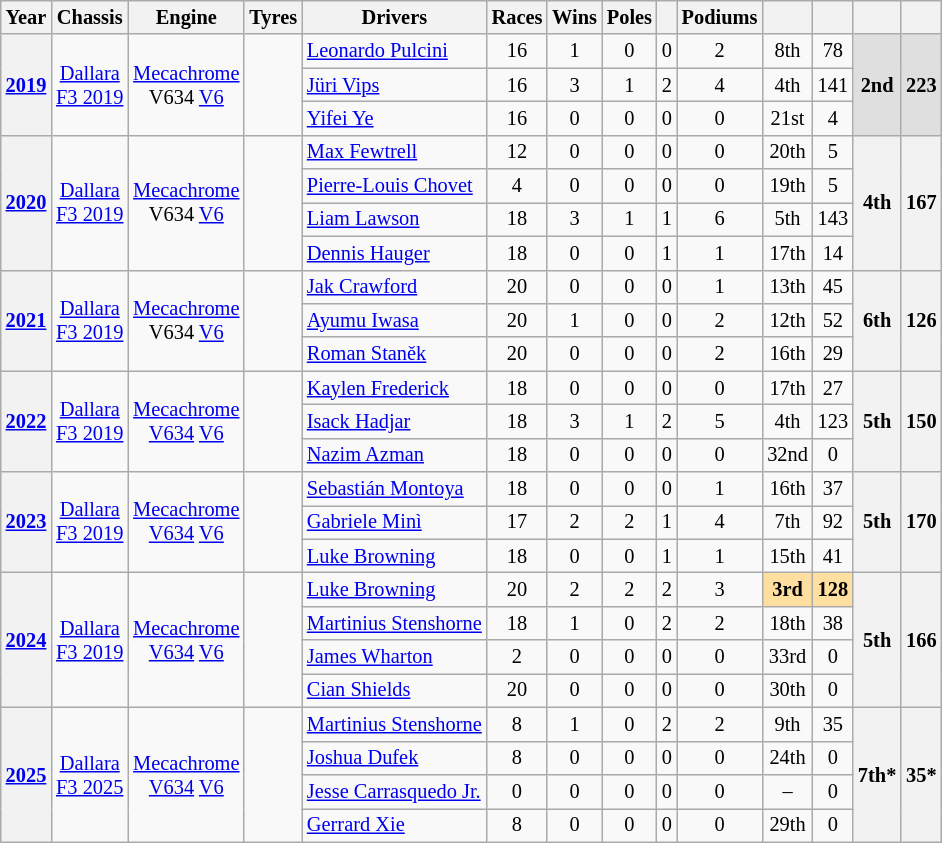<table class="wikitable" style="text-align:center; font-size:85%">
<tr>
<th>Year</th>
<th>Chassis</th>
<th>Engine</th>
<th>Tyres</th>
<th>Drivers</th>
<th>Races</th>
<th>Wins</th>
<th>Poles</th>
<th></th>
<th>Podiums</th>
<th></th>
<th></th>
<th></th>
<th></th>
</tr>
<tr>
<th rowspan="3"><a href='#'>2019</a></th>
<td rowspan=3><a href='#'>Dallara</a><br><a href='#'>F3 2019</a></td>
<td rowspan=3><a href='#'>Mecachrome</a><br>V634 <a href='#'>V6</a></td>
<td rowspan=3></td>
<td align=left> <a href='#'>Leonardo Pulcini</a></td>
<td>16</td>
<td>1</td>
<td>0</td>
<td>0</td>
<td>2</td>
<td>8th</td>
<td>78</td>
<th rowspan="3" style="background:#DFDFDF;">2nd</th>
<th rowspan="3" style="background:#DFDFDF;">223</th>
</tr>
<tr>
<td align=left> <a href='#'>Jüri Vips</a></td>
<td>16</td>
<td>3</td>
<td>1</td>
<td>2</td>
<td>4</td>
<td>4th</td>
<td>141</td>
</tr>
<tr>
<td align=left> <a href='#'>Yifei Ye</a></td>
<td>16</td>
<td>0</td>
<td>0</td>
<td>0</td>
<td>0</td>
<td>21st</td>
<td>4</td>
</tr>
<tr>
<th rowspan="4"><a href='#'>2020</a></th>
<td rowspan=4><a href='#'>Dallara</a><br><a href='#'>F3 2019</a></td>
<td rowspan=4><a href='#'>Mecachrome</a><br>V634 <a href='#'>V6</a></td>
<td rowspan=4></td>
<td align=left> <a href='#'>Max Fewtrell</a></td>
<td>12</td>
<td>0</td>
<td>0</td>
<td>0</td>
<td>0</td>
<td>20th</td>
<td>5</td>
<th rowspan="4">4th</th>
<th rowspan="4">167</th>
</tr>
<tr>
<td align=left> <a href='#'>Pierre-Louis Chovet</a></td>
<td>4</td>
<td>0</td>
<td>0</td>
<td>0</td>
<td>0</td>
<td>19th</td>
<td>5</td>
</tr>
<tr>
<td align=left> <a href='#'>Liam Lawson</a></td>
<td>18</td>
<td>3</td>
<td>1</td>
<td>1</td>
<td>6</td>
<td>5th</td>
<td>143</td>
</tr>
<tr>
<td align=left> <a href='#'>Dennis Hauger</a></td>
<td>18</td>
<td>0</td>
<td>0</td>
<td>1</td>
<td>1</td>
<td>17th</td>
<td>14</td>
</tr>
<tr>
<th rowspan="3"><a href='#'>2021</a></th>
<td rowspan=3><a href='#'>Dallara</a><br><a href='#'>F3 2019</a></td>
<td rowspan=3><a href='#'>Mecachrome</a><br>V634 <a href='#'>V6</a></td>
<td rowspan=3></td>
<td align=left> <a href='#'>Jak Crawford</a></td>
<td>20</td>
<td>0</td>
<td>0</td>
<td>0</td>
<td>1</td>
<td>13th</td>
<td>45</td>
<th rowspan="3">6th</th>
<th rowspan="3">126</th>
</tr>
<tr>
<td align=left> <a href='#'>Ayumu Iwasa</a></td>
<td>20</td>
<td>1</td>
<td>0</td>
<td>0</td>
<td>2</td>
<td>12th</td>
<td>52</td>
</tr>
<tr>
<td align=left> <a href='#'>Roman Staněk</a></td>
<td>20</td>
<td>0</td>
<td>0</td>
<td>0</td>
<td>2</td>
<td>16th</td>
<td>29</td>
</tr>
<tr>
<th rowspan=3><a href='#'>2022</a></th>
<td rowspan=3><a href='#'>Dallara</a><br><a href='#'>F3 2019</a></td>
<td rowspan=3><a href='#'>Mecachrome</a><br><a href='#'>V634</a> <a href='#'>V6</a></td>
<td rowspan=3></td>
<td align=left> <a href='#'>Kaylen Frederick</a></td>
<td>18</td>
<td>0</td>
<td>0</td>
<td>0</td>
<td>0</td>
<td>17th</td>
<td>27</td>
<th rowspan=3 style="background:#;">5th</th>
<th rowspan=3 style="background:#;">150</th>
</tr>
<tr>
<td align=left> <a href='#'>Isack Hadjar</a></td>
<td>18</td>
<td>3</td>
<td>1</td>
<td>2</td>
<td>5</td>
<td style="background:#;">4th</td>
<td style="background:#;">123</td>
</tr>
<tr>
<td align=left> <a href='#'>Nazim Azman</a></td>
<td>18</td>
<td>0</td>
<td>0</td>
<td>0</td>
<td>0</td>
<td>32nd</td>
<td>0</td>
</tr>
<tr>
<th rowspan=3><a href='#'>2023</a></th>
<td rowspan=3><a href='#'>Dallara</a><br><a href='#'>F3 2019</a></td>
<td rowspan=3><a href='#'>Mecachrome</a><br><a href='#'>V634</a> <a href='#'>V6</a></td>
<td rowspan=3></td>
<td align=left> <a href='#'>Sebastián Montoya</a></td>
<td>18</td>
<td>0</td>
<td>0</td>
<td>0</td>
<td>1</td>
<td>16th</td>
<td>37</td>
<th rowspan=3 style="background:#;">5th</th>
<th rowspan=3 style="background:#;">170</th>
</tr>
<tr>
<td align=left> <a href='#'>Gabriele Minì</a></td>
<td>17</td>
<td>2</td>
<td>2</td>
<td>1</td>
<td>4</td>
<td style="background:#;">7th</td>
<td style="background:#;">92</td>
</tr>
<tr>
<td align=left> <a href='#'>Luke Browning</a></td>
<td>18</td>
<td>0</td>
<td>0</td>
<td>1</td>
<td>1</td>
<td>15th</td>
<td>41</td>
</tr>
<tr>
<th rowspan=4><a href='#'>2024</a></th>
<td rowspan=4><a href='#'>Dallara</a><br><a href='#'>F3 2019</a></td>
<td rowspan=4><a href='#'>Mecachrome</a><br><a href='#'>V634</a> <a href='#'>V6</a></td>
<td rowspan=4></td>
<td align=left> <a href='#'>Luke Browning</a></td>
<td>20</td>
<td>2</td>
<td>2</td>
<td>2</td>
<td>3</td>
<td style="background:#FFDF9F;"><strong>3rd</strong></td>
<td style="background:#FFDF9F;"><strong>128</strong></td>
<th rowspan=4 style="background:#;">5th</th>
<th rowspan=4 style="background:#;">166</th>
</tr>
<tr>
<td align=left> <a href='#'>Martinius Stenshorne</a></td>
<td>18</td>
<td>1</td>
<td>0</td>
<td>2</td>
<td>2</td>
<td style="background:#;">18th</td>
<td style="background:#;">38</td>
</tr>
<tr>
<td align=left> <a href='#'>James Wharton</a></td>
<td>2</td>
<td>0</td>
<td>0</td>
<td>0</td>
<td>0</td>
<td style="background:#;">33rd</td>
<td style="background:#;">0</td>
</tr>
<tr>
<td align=left> <a href='#'>Cian Shields</a></td>
<td>20</td>
<td>0</td>
<td>0</td>
<td>0</td>
<td>0</td>
<td style="background:#;">30th</td>
<td style="background:#;">0</td>
</tr>
<tr>
<th rowspan=4><a href='#'>2025</a></th>
<td rowspan=4><a href='#'>Dallara</a><br><a href='#'>F3 2025</a></td>
<td rowspan=4><a href='#'>Mecachrome</a><br><a href='#'>V634</a> <a href='#'>V6</a></td>
<td rowspan=4></td>
<td align=left> <a href='#'>Martinius Stenshorne</a></td>
<td>8</td>
<td>1</td>
<td>0</td>
<td>2</td>
<td>2</td>
<td style="background:#;">9th</td>
<td style="background:#;">35</td>
<th rowspan=4 style="background:#;">7th*</th>
<th rowspan=4 style="background:#;">35*</th>
</tr>
<tr>
<td align=left> <a href='#'>Joshua Dufek</a></td>
<td>8</td>
<td>0</td>
<td>0</td>
<td>0</td>
<td>0</td>
<td style="background:#;">24th</td>
<td style="background:#;">0</td>
</tr>
<tr>
<td align=left> <a href='#'>Jesse Carrasquedo Jr.</a></td>
<td>0</td>
<td>0</td>
<td>0</td>
<td>0</td>
<td>0</td>
<td style="background:#;">–</td>
<td style="background:#;">0</td>
</tr>
<tr>
<td align=left> <a href='#'>Gerrard Xie</a></td>
<td>8</td>
<td>0</td>
<td>0</td>
<td>0</td>
<td>0</td>
<td style="background:#;">29th</td>
<td style="background:#;">0</td>
</tr>
</table>
